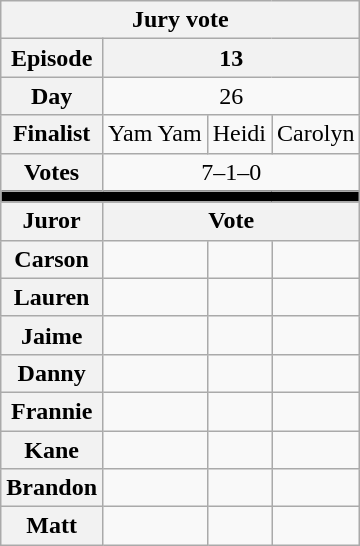<table class="wikitable nowrap" style="text-align:center">
<tr>
<th colspan="4">Jury vote</th>
</tr>
<tr>
<th>Episode</th>
<th colspan="3">13</th>
</tr>
<tr>
<th>Day</th>
<td colspan="3">26</td>
</tr>
<tr>
<th>Finalist</th>
<td>Yam Yam</td>
<td>Heidi</td>
<td>Carolyn</td>
</tr>
<tr>
<th>Votes</th>
<td colspan="3">7–1–0</td>
</tr>
<tr>
<th colspan="4" style="background:black;"></th>
</tr>
<tr>
<th>Juror</th>
<th colspan="3">Vote</th>
</tr>
<tr>
<th>Carson</th>
<td></td>
<td></td>
<td></td>
</tr>
<tr>
<th>Lauren</th>
<td></td>
<td></td>
<td></td>
</tr>
<tr>
<th>Jaime</th>
<td></td>
<td></td>
<td></td>
</tr>
<tr>
<th>Danny</th>
<td></td>
<td></td>
<td></td>
</tr>
<tr>
<th>Frannie</th>
<td></td>
<td></td>
<td></td>
</tr>
<tr>
<th>Kane</th>
<td></td>
<td></td>
<td></td>
</tr>
<tr>
<th>Brandon</th>
<td></td>
<td></td>
<td></td>
</tr>
<tr>
<th>Matt</th>
<td></td>
<td></td>
<td></td>
</tr>
</table>
